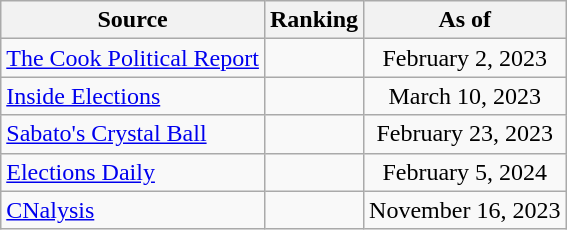<table class="wikitable" style="text-align:center">
<tr>
<th>Source</th>
<th>Ranking</th>
<th>As of</th>
</tr>
<tr>
<td style="text-align:left"><a href='#'>The Cook Political Report</a></td>
<td></td>
<td>February 2, 2023</td>
</tr>
<tr>
<td style="text-align:left"><a href='#'>Inside Elections</a></td>
<td></td>
<td>March 10, 2023</td>
</tr>
<tr>
<td style="text-align:left"><a href='#'>Sabato's Crystal Ball</a></td>
<td></td>
<td>February 23, 2023</td>
</tr>
<tr>
<td style="text-align:left"><a href='#'>Elections Daily</a></td>
<td></td>
<td>February 5, 2024</td>
</tr>
<tr>
<td style="text-align:left"><a href='#'>CNalysis</a></td>
<td></td>
<td>November 16, 2023</td>
</tr>
</table>
